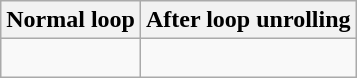<table class="wikitable">
<tr>
<th>Normal loop</th>
<th>After loop unrolling</th>
</tr>
<tr>
<td><br></td>
<td><br></td>
</tr>
</table>
